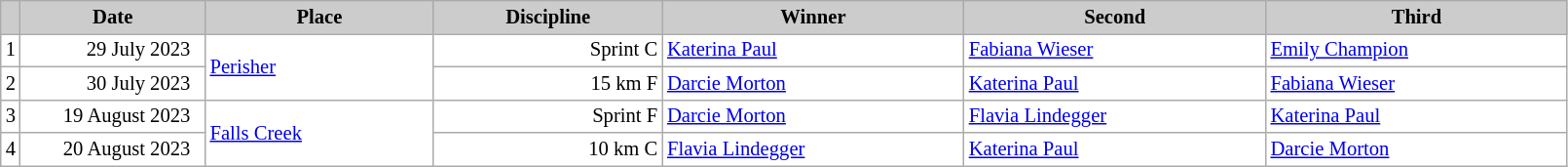<table class="wikitable plainrowheaders" style="background:#fff; font-size:86%; line-height:16px; border:grey solid 1px; border-collapse:collapse;">
<tr style="background:#ccc; text-align:center;">
<th scope="col" style="background:#ccc; width=30 px;"></th>
<th scope="col" style="background:#ccc; width:120px;">Date</th>
<th scope="col" style="background:#ccc; width:150px;">Place</th>
<th scope="col" style="background:#ccc; width:150px;">Discipline</th>
<th scope="col" style="background:#ccc; width:200px;">Winner</th>
<th scope="col" style="background:#ccc; width:200px;">Second</th>
<th scope="col" style="background:#ccc; width:200px;">Third</th>
</tr>
<tr>
<td align=center>1</td>
<td align=right>29 July 2023  </td>
<td rowspan=2> <a href='#'>Perisher</a></td>
<td align=right>Sprint C</td>
<td> <a href='#'>Katerina Paul</a></td>
<td> <a href='#'>Fabiana Wieser</a></td>
<td> <a href='#'>Emily Champion</a></td>
</tr>
<tr>
<td align=center>2</td>
<td align=right>30 July 2023  </td>
<td align=right>15 km F</td>
<td> <a href='#'>Darcie Morton</a></td>
<td> <a href='#'>Katerina Paul</a></td>
<td> <a href='#'>Fabiana Wieser</a></td>
</tr>
<tr>
<td align=center>3</td>
<td align=right>19 August 2023  </td>
<td rowspan=2> <a href='#'>Falls Creek</a></td>
<td align=right>Sprint F</td>
<td> <a href='#'>Darcie Morton</a></td>
<td> <a href='#'>Flavia Lindegger</a></td>
<td> <a href='#'>Katerina Paul</a></td>
</tr>
<tr>
<td align=center>4</td>
<td align=right>20 August 2023  </td>
<td align=right>10 km C</td>
<td> <a href='#'>Flavia Lindegger</a></td>
<td> <a href='#'>Katerina Paul</a></td>
<td> <a href='#'>Darcie Morton</a></td>
</tr>
</table>
